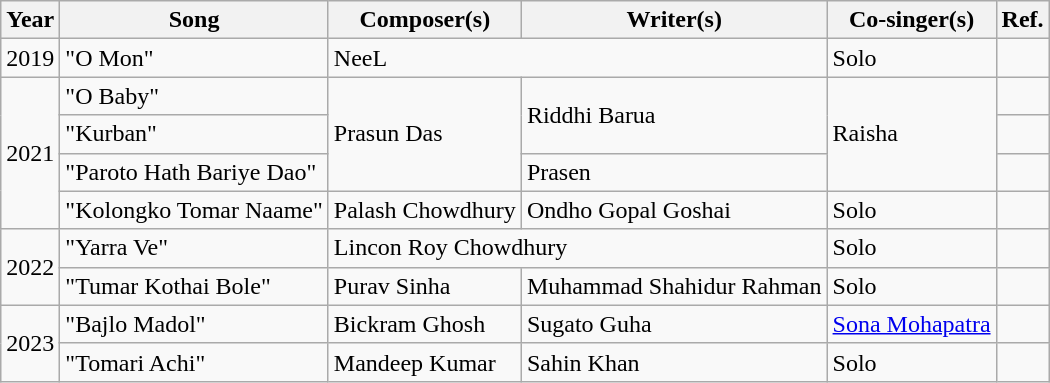<table class="wikitable plainrowheaders">
<tr>
<th scope="col">Year</th>
<th scope="col">Song</th>
<th scope="col">Composer(s)</th>
<th>Writer(s)</th>
<th scope="col">Co-singer(s)</th>
<th scope="col">Ref.</th>
</tr>
<tr>
<td>2019</td>
<td>"O Mon"</td>
<td colspan="2">NeeL</td>
<td>Solo</td>
<td></td>
</tr>
<tr>
<td rowspan="4">2021</td>
<td>"O Baby"</td>
<td rowspan="3">Prasun Das</td>
<td rowspan="2">Riddhi Barua</td>
<td rowspan="3">Raisha</td>
<td></td>
</tr>
<tr>
<td>"Kurban"</td>
<td></td>
</tr>
<tr>
<td>"Paroto Hath Bariye Dao"</td>
<td>Prasen</td>
<td></td>
</tr>
<tr>
<td>"Kolongko Tomar Naame"</td>
<td>Palash Chowdhury</td>
<td>Ondho Gopal Goshai</td>
<td>Solo</td>
<td></td>
</tr>
<tr>
<td rowspan="2">2022</td>
<td>"Yarra Ve"</td>
<td colspan="2">Lincon Roy Chowdhury</td>
<td>Solo</td>
<td></td>
</tr>
<tr>
<td>"Tumar Kothai Bole"</td>
<td>Purav Sinha</td>
<td>Muhammad Shahidur Rahman</td>
<td>Solo</td>
<td></td>
</tr>
<tr>
<td rowspan="2">2023</td>
<td>"Bajlo Madol"</td>
<td>Bickram Ghosh</td>
<td>Sugato Guha</td>
<td><a href='#'>Sona Mohapatra</a></td>
<td></td>
</tr>
<tr>
<td>"Tomari Achi"</td>
<td>Mandeep Kumar</td>
<td>Sahin Khan</td>
<td>Solo</td>
<td></td>
</tr>
</table>
